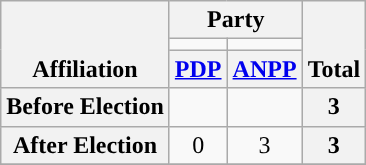<table class=wikitable style="text-align:center">
<tr style="vertical-align:bottom;">
<th rowspan=3>Affiliation</th>
<th colspan=2>Party</th>
<th rowspan=3>Total</th>
</tr>
<tr>
<td style="background-color:"></td>
<td style="background-color:"></td>
</tr>
<tr>
<th><a href='#'>PDP</a></th>
<th><a href='#'>ANPP</a></th>
</tr>
<tr>
<th>Before Election</th>
<td></td>
<td></td>
<th>3</th>
</tr>
<tr>
<th>After Election</th>
<td>0</td>
<td>3</td>
<th>3</th>
</tr>
<tr>
</tr>
</table>
